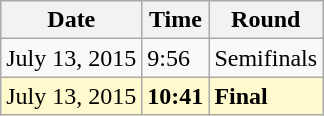<table class="wikitable">
<tr>
<th>Date</th>
<th>Time</th>
<th>Round</th>
</tr>
<tr>
<td>July 13, 2015</td>
<td>9:56</td>
<td>Semifinals</td>
</tr>
<tr style=background:lemonchiffon>
<td>July 13, 2015</td>
<td><strong>10:41</strong></td>
<td><strong>Final</strong></td>
</tr>
</table>
